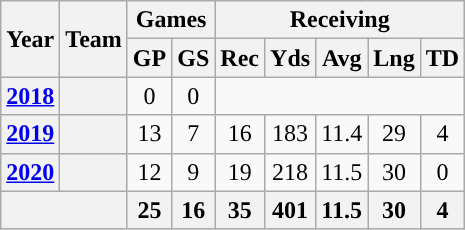<table class="wikitable" style="text-align:center;">
<tr>
<th rowspan="2">Year</th>
<th rowspan="2">Team</th>
<th colspan="2">Games</th>
<th colspan="5">Receiving</th>
</tr>
<tr>
<th>GP</th>
<th>GS</th>
<th>Rec</th>
<th>Yds</th>
<th>Avg</th>
<th>Lng</th>
<th>TD</th>
</tr>
<tr>
<th><a href='#'>2018</a></th>
<th><a href='#'></a></th>
<td>0</td>
<td>0</td>
<td colspan="11"></td>
</tr>
<tr>
<th><a href='#'>2019</a></th>
<th><a href='#'></a></th>
<td>13</td>
<td>7</td>
<td>16</td>
<td>183</td>
<td>11.4</td>
<td>29</td>
<td>4</td>
</tr>
<tr>
<th><a href='#'>2020</a></th>
<th><a href='#'></a></th>
<td>12</td>
<td>9</td>
<td>19</td>
<td>218</td>
<td>11.5</td>
<td>30</td>
<td>0</td>
</tr>
<tr>
<th align=center colspan="2"></th>
<th>25</th>
<th>16</th>
<th>35</th>
<th>401</th>
<th>11.5</th>
<th>30</th>
<th>4</th>
</tr>
</table>
